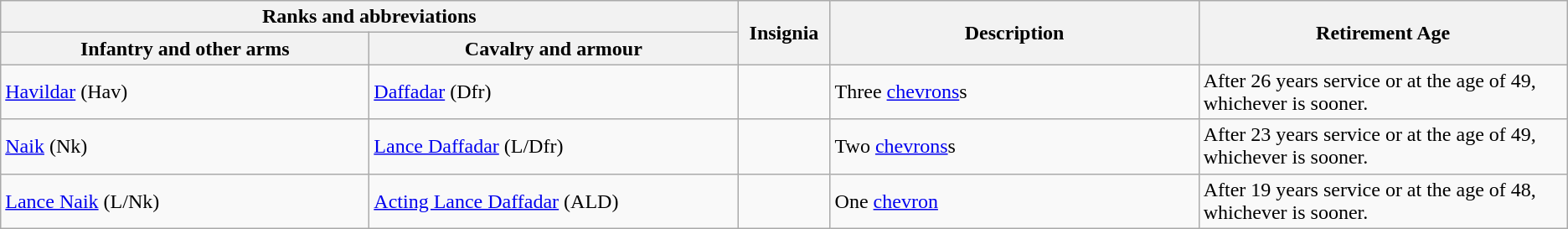<table class="wikitable">
<tr>
<th width=20%; colspan=2>Ranks and abbreviations</th>
<th width=5%; rowspan=2>Insignia</th>
<th width=20%; rowspan=2>Description</th>
<th width=20%; rowspan=2>Retirement Age</th>
</tr>
<tr>
<th width=20%;>Infantry and other arms</th>
<th width=20%;>Cavalry and armour</th>
</tr>
<tr>
<td><a href='#'>Havildar</a> (Hav)</td>
<td><a href='#'>Daffadar</a> (Dfr)</td>
<td></td>
<td>Three <a href='#'>chevrons</a>s</td>
<td>After 26 years service or at the age of 49, whichever is sooner.</td>
</tr>
<tr>
<td><a href='#'>Naik</a> (Nk)</td>
<td><a href='#'>Lance Daffadar</a> (L/Dfr)</td>
<td></td>
<td>Two <a href='#'>chevrons</a>s</td>
<td>After 23 years service or at the age of 49, whichever is sooner.</td>
</tr>
<tr>
<td><a href='#'>Lance Naik</a> (L/Nk)</td>
<td><a href='#'>Acting Lance Daffadar</a> (ALD)</td>
<td></td>
<td>One <a href='#'>chevron</a></td>
<td>After 19 years service or at the age of 48, whichever is sooner.</td>
</tr>
</table>
